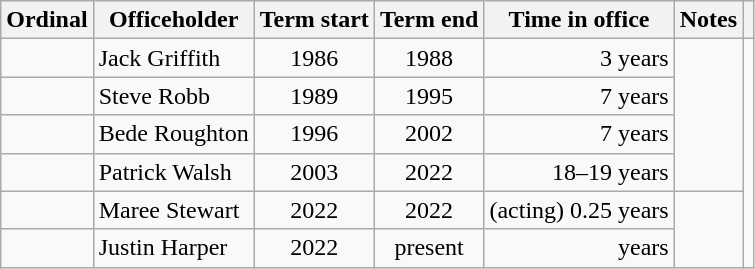<table class="wikitable sortable">
<tr>
<th>Ordinal</th>
<th>Officeholder</th>
<th>Term start</th>
<th>Term end</th>
<th>Time in office</th>
<th>Notes</th>
<th></th>
</tr>
<tr>
<td align=center></td>
<td>Jack Griffith</td>
<td align=center>1986</td>
<td align=center>1988</td>
<td align=right>3 years</td>
<td rowspan=4></td>
</tr>
<tr>
<td align=center></td>
<td>Steve Robb</td>
<td align=center>1989</td>
<td align=center>1995</td>
<td align=right>7 years</td>
</tr>
<tr>
<td align=center></td>
<td>Bede Roughton</td>
<td align=center>1996</td>
<td align=center>2002</td>
<td align=right>7 years</td>
</tr>
<tr>
<td align=center></td>
<td>Patrick Walsh</td>
<td align=center>2003</td>
<td align=center>2022</td>
<td align=right>18–19 years</td>
</tr>
<tr>
<td align=center></td>
<td>Maree Stewart</td>
<td align=center>2022</td>
<td align=center>2022</td>
<td align=right>(acting) 0.25 years</td>
<td rowspan=2></td>
</tr>
<tr>
<td align=center></td>
<td>Justin Harper</td>
<td align=center>2022</td>
<td align=center>present</td>
<td align=right> years</td>
</tr>
</table>
